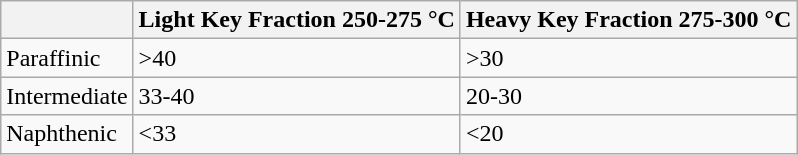<table class="wikitable">
<tr>
<th></th>
<th>Light Key Fraction 250-275 °C</th>
<th>Heavy Key Fraction 275-300 °C</th>
</tr>
<tr>
<td>Paraffinic</td>
<td>>40</td>
<td>>30</td>
</tr>
<tr>
<td>Intermediate</td>
<td>33-40</td>
<td>20-30</td>
</tr>
<tr>
<td>Naphthenic</td>
<td><33</td>
<td><20</td>
</tr>
</table>
